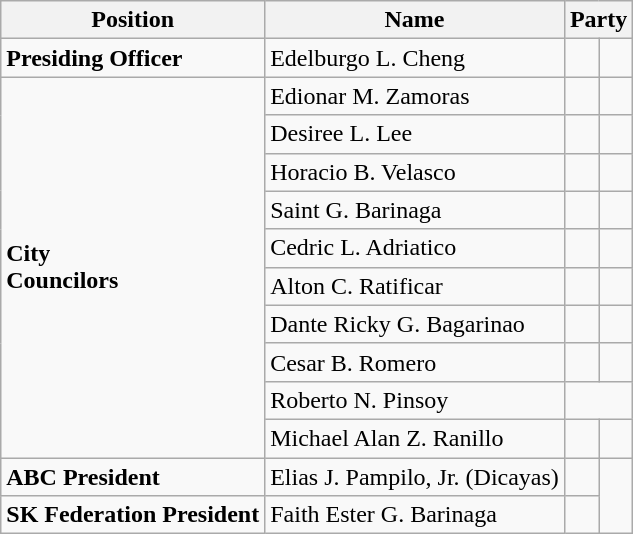<table class=wikitable>
<tr>
<th>Position</th>
<th>Name</th>
<th colspan=2>Party</th>
</tr>
<tr>
<td><strong>Presiding Officer</strong></td>
<td>Edelburgo L. Cheng</td>
<td></td>
<td></td>
</tr>
<tr>
<td rowspan=10><strong>City<br>Councilors</strong></td>
<td>Edionar M. Zamoras</td>
<td></td>
<td></td>
</tr>
<tr>
<td>Desiree L. Lee</td>
<td></td>
<td></td>
</tr>
<tr>
<td>Horacio B. Velasco</td>
<td></td>
<td></td>
</tr>
<tr>
<td>Saint G. Barinaga</td>
<td></td>
<td></td>
</tr>
<tr>
<td>Cedric L. Adriatico</td>
<td></td>
<td></td>
</tr>
<tr>
<td>Alton C. Ratificar</td>
<td></td>
<td></td>
</tr>
<tr>
<td>Dante Ricky G. Bagarinao</td>
<td></td>
<td></td>
</tr>
<tr>
<td>Cesar B. Romero</td>
<td></td>
<td></td>
</tr>
<tr>
<td>Roberto N. Pinsoy</td>
</tr>
<tr>
<td>Michael Alan Z. Ranillo</td>
<td></td>
<td></td>
</tr>
<tr>
<td><strong>ABC President</strong></td>
<td>Elias J. Pampilo, Jr. (Dicayas)</td>
<td></td>
</tr>
<tr>
<td><strong>SK Federation President</strong></td>
<td>Faith Ester G. Barinaga</td>
<td></td>
</tr>
</table>
